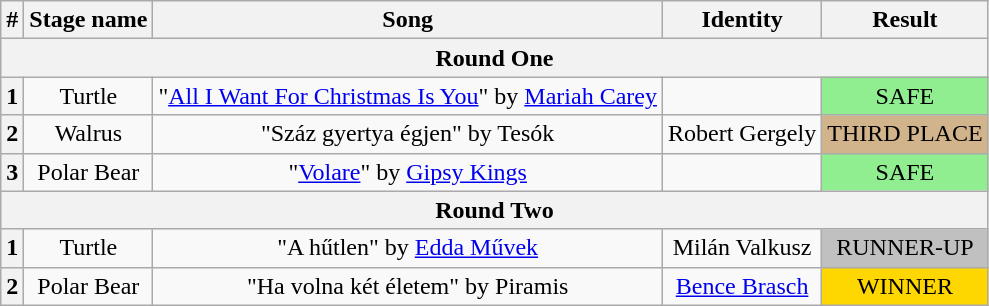<table class="wikitable plainrowheaders" style="text-align: center">
<tr>
<th>#</th>
<th>Stage name</th>
<th>Song</th>
<th>Identity</th>
<th>Result</th>
</tr>
<tr>
<th colspan="5">Round One</th>
</tr>
<tr>
<th>1</th>
<td>Turtle</td>
<td>"<a href='#'>All I Want For Christmas Is You</a>" by <a href='#'>Mariah Carey</a></td>
<td></td>
<td bgcolor="lightgreen">SAFE</td>
</tr>
<tr>
<th>2</th>
<td>Walrus</td>
<td>"Száz gyertya égjen" by Tesók</td>
<td>Robert Gergely</td>
<td bgcolor="tan">THIRD PLACE</td>
</tr>
<tr>
<th>3</th>
<td>Polar Bear</td>
<td>"<a href='#'>Volare</a>" by <a href='#'>Gipsy Kings</a></td>
<td></td>
<td bgcolor="lightgreen">SAFE</td>
</tr>
<tr>
<th colspan="5">Round Two</th>
</tr>
<tr>
<th>1</th>
<td>Turtle</td>
<td>"A hűtlen" by <a href='#'>Edda Művek</a></td>
<td>Milán Valkusz</td>
<td bgcolor="silver">RUNNER-UP</td>
</tr>
<tr>
<th>2</th>
<td>Polar Bear</td>
<td>"Ha volna két életem" by Piramis</td>
<td><a href='#'>Bence Brasch</a></td>
<td bgcolor="gold">WINNER</td>
</tr>
</table>
